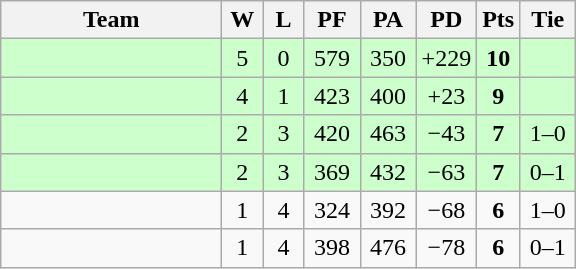<table class="wikitable" style="text-align:center;">
<tr>
<th width=140>Team</th>
<th width=20>W</th>
<th width=20>L</th>
<th width=30>PF</th>
<th width=30>PA</th>
<th width=30>PD</th>
<th width=20>Pts</th>
<th width=30>Tie</th>
</tr>
<tr bgcolor="#ccffcc">
<td align=left></td>
<td>5</td>
<td>0</td>
<td>579</td>
<td>350</td>
<td>+229</td>
<td><strong>10</strong></td>
<td></td>
</tr>
<tr bgcolor="#ccffcc">
<td align=left></td>
<td>4</td>
<td>1</td>
<td>423</td>
<td>400</td>
<td>+23</td>
<td><strong>9</strong></td>
<td></td>
</tr>
<tr bgcolor="#ccffcc">
<td align=left></td>
<td>2</td>
<td>3</td>
<td>420</td>
<td>463</td>
<td>−43</td>
<td><strong>7</strong></td>
<td>1–0</td>
</tr>
<tr bgcolor="#ccffcc">
<td align=left></td>
<td>2</td>
<td>3</td>
<td>369</td>
<td>432</td>
<td>−63</td>
<td><strong>7</strong></td>
<td>0–1</td>
</tr>
<tr>
<td align=left></td>
<td>1</td>
<td>4</td>
<td>324</td>
<td>392</td>
<td>−68</td>
<td><strong>6</strong></td>
<td>1–0</td>
</tr>
<tr>
<td align=left></td>
<td>1</td>
<td>4</td>
<td>398</td>
<td>476</td>
<td>−78</td>
<td><strong>6</strong></td>
<td>0–1</td>
</tr>
</table>
